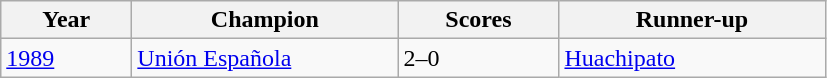<table class="wikitable sortable" style="text-align:left">
<tr>
<th width=80px>Year</th>
<th width=170px>Champion</th>
<th width=100px>Scores</th>
<th width=170px>Runner-up</th>
</tr>
<tr ---->
<td><a href='#'>1989</a></td>
<td><a href='#'>Unión Española</a></td>
<td>2–0</td>
<td><a href='#'>Huachipato</a></td>
</tr>
</table>
